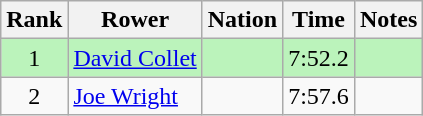<table class="wikitable" style="text-align:center">
<tr>
<th>Rank</th>
<th>Rower</th>
<th>Nation</th>
<th>Time</th>
<th>Notes</th>
</tr>
<tr bgcolor=bbf3bb>
<td>1</td>
<td align=left><a href='#'>David Collet</a></td>
<td align=left></td>
<td>7:52.2</td>
<td></td>
</tr>
<tr>
<td>2</td>
<td align=left><a href='#'>Joe Wright</a></td>
<td align=left></td>
<td>7:57.6</td>
<td></td>
</tr>
</table>
